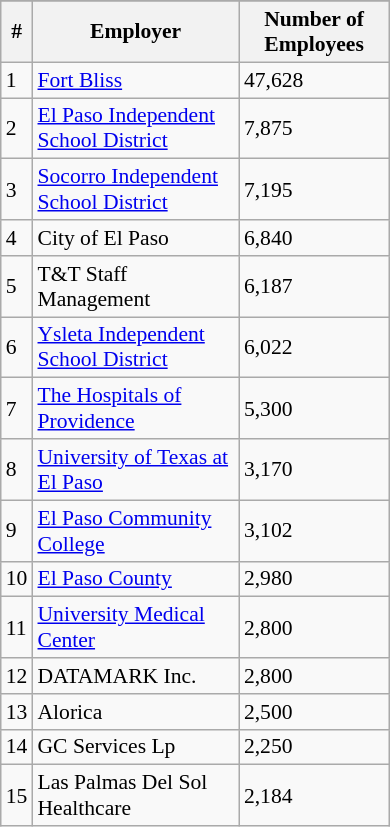<table class="wikitable floatright" style="font-size: 90%; max-width: 260px;">
<tr>
</tr>
<tr>
<th>#</th>
<th>Employer</th>
<th>Number of Employees</th>
</tr>
<tr>
<td>1</td>
<td style="text-align: left;"><a href='#'>Fort Bliss</a></td>
<td>47,628</td>
</tr>
<tr>
<td>2</td>
<td style="text-align: left;"><a href='#'>El Paso Independent School District</a></td>
<td>7,875</td>
</tr>
<tr>
<td>3</td>
<td><a href='#'>Socorro Independent School District</a></td>
<td>7,195</td>
</tr>
<tr>
<td>4</td>
<td style="text-align: left;">City of El Paso</td>
<td>6,840</td>
</tr>
<tr>
<td>5</td>
<td style="text-align: left;">T&T Staff Management</td>
<td>6,187</td>
</tr>
<tr>
<td>6</td>
<td style="text-align: left;"><a href='#'>Ysleta Independent School District</a></td>
<td>6,022</td>
</tr>
<tr>
<td>7</td>
<td style="text-align: left;"><a href='#'>The Hospitals of Providence</a></td>
<td>5,300</td>
</tr>
<tr>
<td>8</td>
<td style="text-align: left;"><a href='#'>University of Texas at El Paso</a></td>
<td>3,170</td>
</tr>
<tr>
<td>9</td>
<td style="text-align: left;"><a href='#'>El Paso Community College</a></td>
<td>3,102</td>
</tr>
<tr>
<td>10</td>
<td style="text-align: left;"><a href='#'>El Paso County</a></td>
<td>2,980</td>
</tr>
<tr>
<td>11</td>
<td style="text-align: left;"><a href='#'>University Medical Center</a></td>
<td>2,800</td>
</tr>
<tr>
<td>12</td>
<td style="text-align: left;">DATAMARK Inc.</td>
<td>2,800</td>
</tr>
<tr>
<td>13</td>
<td style="text-align: left;">Alorica</td>
<td>2,500</td>
</tr>
<tr>
<td>14</td>
<td style="text-align: left;">GC Services Lp</td>
<td>2,250</td>
</tr>
<tr>
<td>15</td>
<td style="text-align: left;">Las Palmas Del Sol Healthcare</td>
<td>2,184</td>
</tr>
</table>
